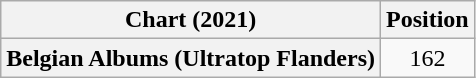<table class="wikitable plainrowheaders" style="text-align:center">
<tr>
<th scope="col">Chart (2021)</th>
<th scope="col">Position</th>
</tr>
<tr>
<th scope="row">Belgian Albums (Ultratop Flanders)</th>
<td>162</td>
</tr>
</table>
